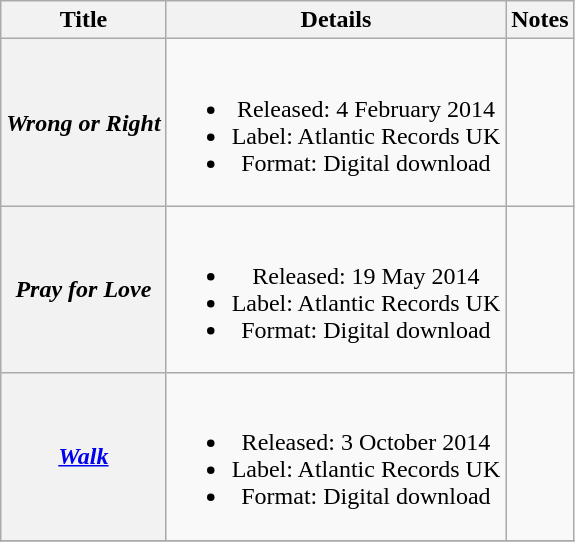<table class="wikitable plainrowheaders" style="text-align:center;">
<tr>
<th scope="col">Title</th>
<th scope="col">Details</th>
<th scope="col">Notes</th>
</tr>
<tr>
<th scope="row"><em>Wrong or Right</em></th>
<td><br><ul><li>Released: 4 February 2014</li><li>Label: Atlantic Records UK</li><li>Format: Digital download</li></ul></td>
<td><br></td>
</tr>
<tr>
<th scope="row"><em>Pray for Love</em></th>
<td><br><ul><li>Released: 19 May 2014</li><li>Label: Atlantic Records UK</li><li>Format: Digital download</li></ul></td>
<td><br></td>
</tr>
<tr>
<th scope="row"><em><a href='#'>Walk</a></em></th>
<td><br><ul><li>Released: 3 October 2014</li><li>Label: Atlantic Records UK</li><li>Format: Digital download</li></ul></td>
<td><br></td>
</tr>
<tr>
</tr>
</table>
